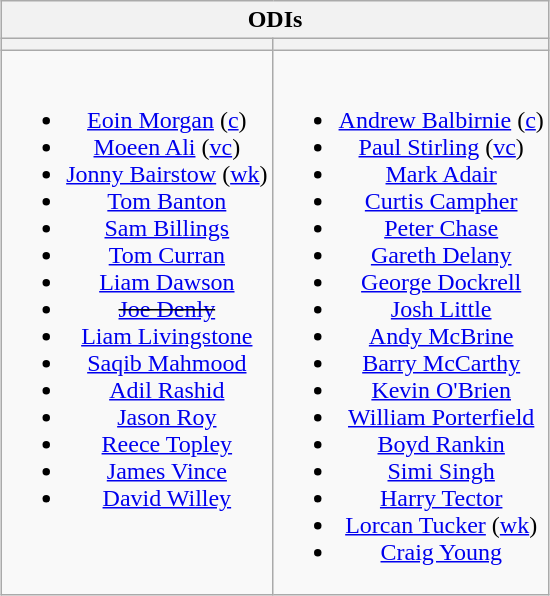<table class="wikitable" style="text-align:center; margin:auto">
<tr>
<th colspan=2>ODIs</th>
</tr>
<tr>
<th></th>
<th></th>
</tr>
<tr style="vertical-align:top">
<td><br><ul><li><a href='#'>Eoin Morgan</a> (<a href='#'>c</a>)</li><li><a href='#'>Moeen Ali</a> (<a href='#'>vc</a>)</li><li><a href='#'>Jonny Bairstow</a> (<a href='#'>wk</a>)</li><li><a href='#'>Tom Banton</a></li><li><a href='#'>Sam Billings</a></li><li><a href='#'>Tom Curran</a></li><li><a href='#'>Liam Dawson</a></li><li><s><a href='#'>Joe Denly</a></s></li><li><a href='#'>Liam Livingstone</a></li><li><a href='#'>Saqib Mahmood</a></li><li><a href='#'>Adil Rashid</a></li><li><a href='#'>Jason Roy</a></li><li><a href='#'>Reece Topley</a></li><li><a href='#'>James Vince</a></li><li><a href='#'>David Willey</a></li></ul></td>
<td><br><ul><li><a href='#'>Andrew Balbirnie</a> (<a href='#'>c</a>)</li><li><a href='#'>Paul Stirling</a> (<a href='#'>vc</a>)</li><li><a href='#'>Mark Adair</a></li><li><a href='#'>Curtis Campher</a></li><li><a href='#'>Peter Chase</a></li><li><a href='#'>Gareth Delany</a></li><li><a href='#'>George Dockrell</a></li><li><a href='#'>Josh Little</a></li><li><a href='#'>Andy McBrine</a></li><li><a href='#'>Barry McCarthy</a></li><li><a href='#'>Kevin O'Brien</a></li><li><a href='#'>William Porterfield</a></li><li><a href='#'>Boyd Rankin</a></li><li><a href='#'>Simi Singh</a></li><li><a href='#'>Harry Tector</a></li><li><a href='#'>Lorcan Tucker</a> (<a href='#'>wk</a>)</li><li><a href='#'>Craig Young</a></li></ul></td>
</tr>
</table>
